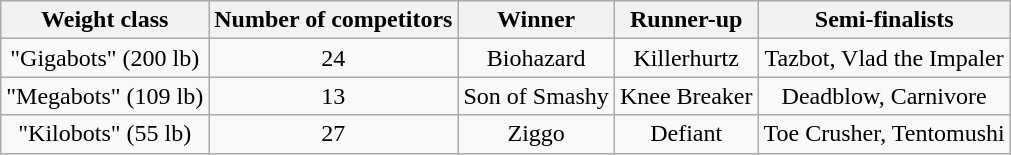<table class="wikitable sortable mw-collapsible" style="text-align:center;">
<tr>
<th>Weight class</th>
<th>Number of competitors</th>
<th>Winner</th>
<th>Runner-up</th>
<th>Semi-finalists</th>
</tr>
<tr>
<td>"Gigabots" (200 lb)</td>
<td>24</td>
<td>Biohazard</td>
<td>Killerhurtz</td>
<td>Tazbot, Vlad the Impaler</td>
</tr>
<tr>
<td>"Megabots" (109 lb)</td>
<td>13</td>
<td>Son of Smashy</td>
<td>Knee Breaker</td>
<td>Deadblow, Carnivore</td>
</tr>
<tr>
<td>"Kilobots" (55 lb)</td>
<td>27</td>
<td>Ziggo</td>
<td>Defiant</td>
<td>Toe Crusher, Tentomushi</td>
</tr>
</table>
